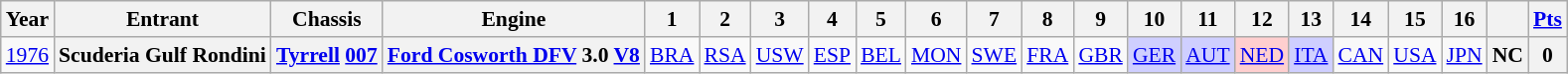<table class="wikitable" style="text-align:center; font-size:90%">
<tr>
<th>Year</th>
<th>Entrant</th>
<th>Chassis</th>
<th>Engine</th>
<th>1</th>
<th>2</th>
<th>3</th>
<th>4</th>
<th>5</th>
<th>6</th>
<th>7</th>
<th>8</th>
<th>9</th>
<th>10</th>
<th>11</th>
<th>12</th>
<th>13</th>
<th>14</th>
<th>15</th>
<th>16</th>
<th></th>
<th><a href='#'>Pts</a></th>
</tr>
<tr>
<td><a href='#'>1976</a></td>
<th>Scuderia Gulf Rondini</th>
<th><a href='#'>Tyrrell</a> <a href='#'>007</a></th>
<th><a href='#'>Ford Cosworth DFV</a> 3.0 <a href='#'>V8</a></th>
<td><a href='#'>BRA</a></td>
<td><a href='#'>RSA</a></td>
<td><a href='#'>USW</a></td>
<td><a href='#'>ESP</a></td>
<td><a href='#'>BEL</a></td>
<td><a href='#'>MON</a></td>
<td><a href='#'>SWE</a></td>
<td><a href='#'>FRA</a></td>
<td><a href='#'>GBR</a></td>
<td style="background:#CFCFFF;"><a href='#'>GER</a><br></td>
<td style="background:#CFCFFF;"><a href='#'>AUT</a><br></td>
<td style="background:#FFCFCF;"><a href='#'>NED</a><br></td>
<td style="background:#CFCFFF;"><a href='#'>ITA</a><br></td>
<td><a href='#'>CAN</a></td>
<td><a href='#'>USA</a></td>
<td><a href='#'>JPN</a></td>
<th>NC</th>
<th>0</th>
</tr>
</table>
